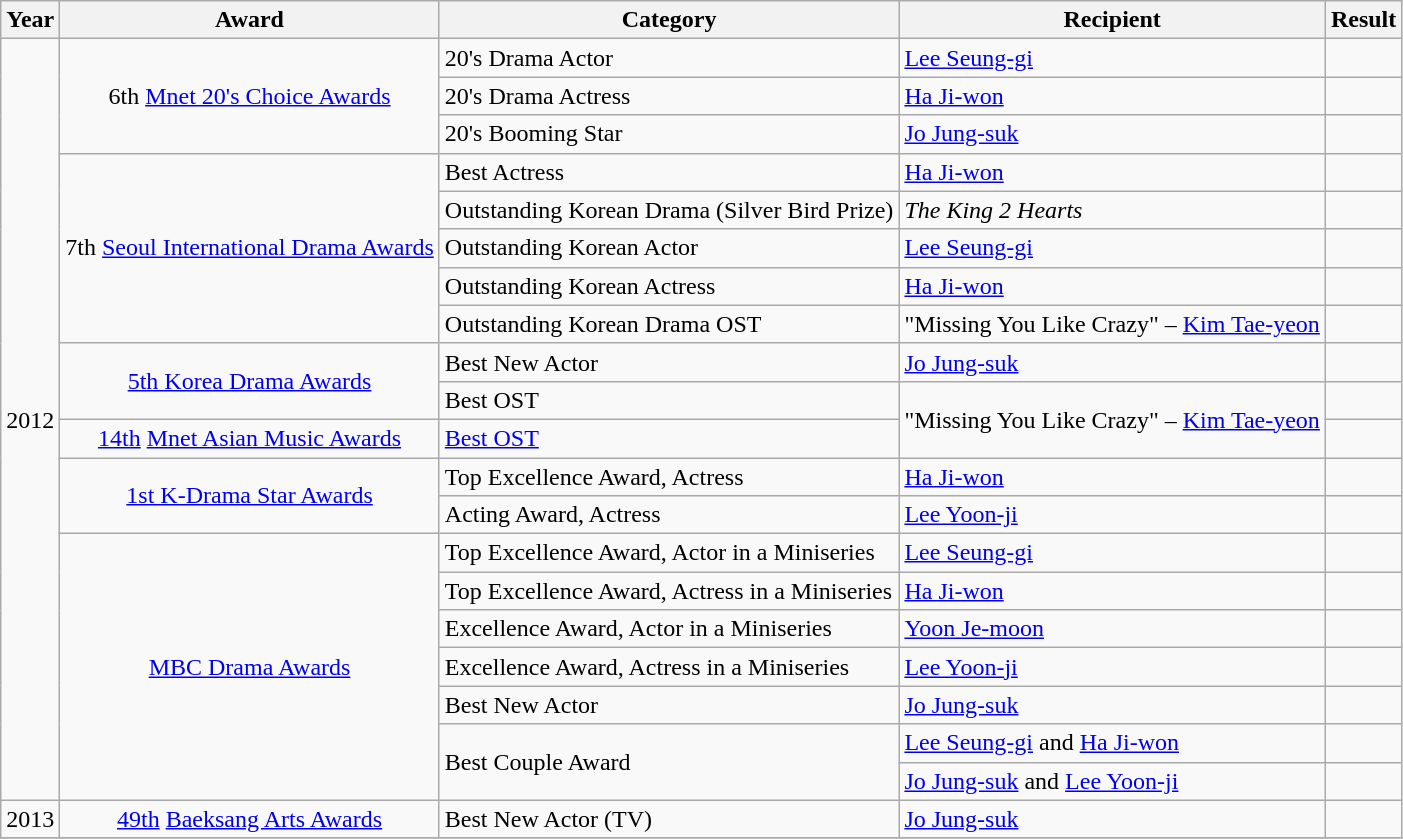<table class="wikitable">
<tr>
<th>Year</th>
<th>Award</th>
<th>Category</th>
<th>Recipient</th>
<th>Result</th>
</tr>
<tr>
<td rowspan=20>2012</td>
<td rowspan="3" style="text-align:center;">6th <a href='#'>Mnet 20's Choice Awards</a></td>
<td>20's Drama Actor</td>
<td><a href='#'>Lee Seung-gi</a></td>
<td></td>
</tr>
<tr>
<td>20's Drama Actress</td>
<td><a href='#'>Ha Ji-won</a></td>
<td></td>
</tr>
<tr>
<td>20's Booming Star</td>
<td><a href='#'>Jo Jung-suk</a></td>
<td></td>
</tr>
<tr>
<td rowspan="5" style="text-align:center;">7th <a href='#'>Seoul International Drama Awards</a></td>
<td>Best Actress</td>
<td><a href='#'>Ha Ji-won</a></td>
<td></td>
</tr>
<tr>
<td>Outstanding Korean Drama (Silver Bird Prize)</td>
<td><em>The King 2 Hearts</em></td>
<td></td>
</tr>
<tr>
<td>Outstanding Korean Actor</td>
<td><a href='#'>Lee Seung-gi</a></td>
<td></td>
</tr>
<tr>
<td>Outstanding Korean Actress</td>
<td><a href='#'>Ha Ji-won</a></td>
<td></td>
</tr>
<tr>
<td>Outstanding Korean Drama OST</td>
<td>"Missing You Like Crazy" – <a href='#'>Kim Tae-yeon</a></td>
<td></td>
</tr>
<tr>
<td rowspan="2" style="text-align:center;"><a href='#'>5th Korea Drama Awards</a></td>
<td>Best New Actor</td>
<td><a href='#'>Jo Jung-suk</a></td>
<td></td>
</tr>
<tr>
<td>Best OST</td>
<td rowspan=2>"Missing You Like Crazy" – <a href='#'>Kim Tae-yeon</a></td>
<td></td>
</tr>
<tr>
<td rowspan="1" style="text-align:center;"><a href='#'>14th</a> <a href='#'>Mnet Asian Music Awards</a></td>
<td><a href='#'>Best OST</a></td>
<td></td>
</tr>
<tr>
<td rowspan="2" style="text-align:center;"><a href='#'>1st K-Drama Star Awards</a></td>
<td>Top Excellence Award, Actress</td>
<td><a href='#'>Ha Ji-won</a></td>
<td></td>
</tr>
<tr>
<td>Acting Award, Actress</td>
<td><a href='#'>Lee Yoon-ji</a></td>
<td></td>
</tr>
<tr>
<td rowspan="7" style="text-align:center;"><a href='#'>MBC Drama Awards</a></td>
<td>Top Excellence Award, Actor in a Miniseries</td>
<td><a href='#'>Lee Seung-gi</a></td>
<td></td>
</tr>
<tr>
<td>Top Excellence Award, Actress in a Miniseries</td>
<td><a href='#'>Ha Ji-won</a></td>
<td></td>
</tr>
<tr>
<td>Excellence Award, Actor in a Miniseries</td>
<td><a href='#'>Yoon Je-moon</a></td>
<td></td>
</tr>
<tr>
<td>Excellence Award, Actress in a Miniseries</td>
<td><a href='#'>Lee Yoon-ji</a></td>
<td></td>
</tr>
<tr>
<td>Best New Actor</td>
<td><a href='#'>Jo Jung-suk</a></td>
<td></td>
</tr>
<tr>
<td rowspan=2>Best Couple Award</td>
<td><a href='#'>Lee Seung-gi</a> and <a href='#'>Ha Ji-won</a></td>
<td></td>
</tr>
<tr>
<td><a href='#'>Jo Jung-suk</a> and <a href='#'>Lee Yoon-ji</a></td>
<td></td>
</tr>
<tr>
<td>2013</td>
<td rowspan="1" style="text-align:center;"><a href='#'>49th</a> <a href='#'>Baeksang Arts Awards</a></td>
<td>Best New Actor (TV)</td>
<td><a href='#'>Jo Jung-suk</a></td>
<td></td>
</tr>
<tr>
</tr>
</table>
